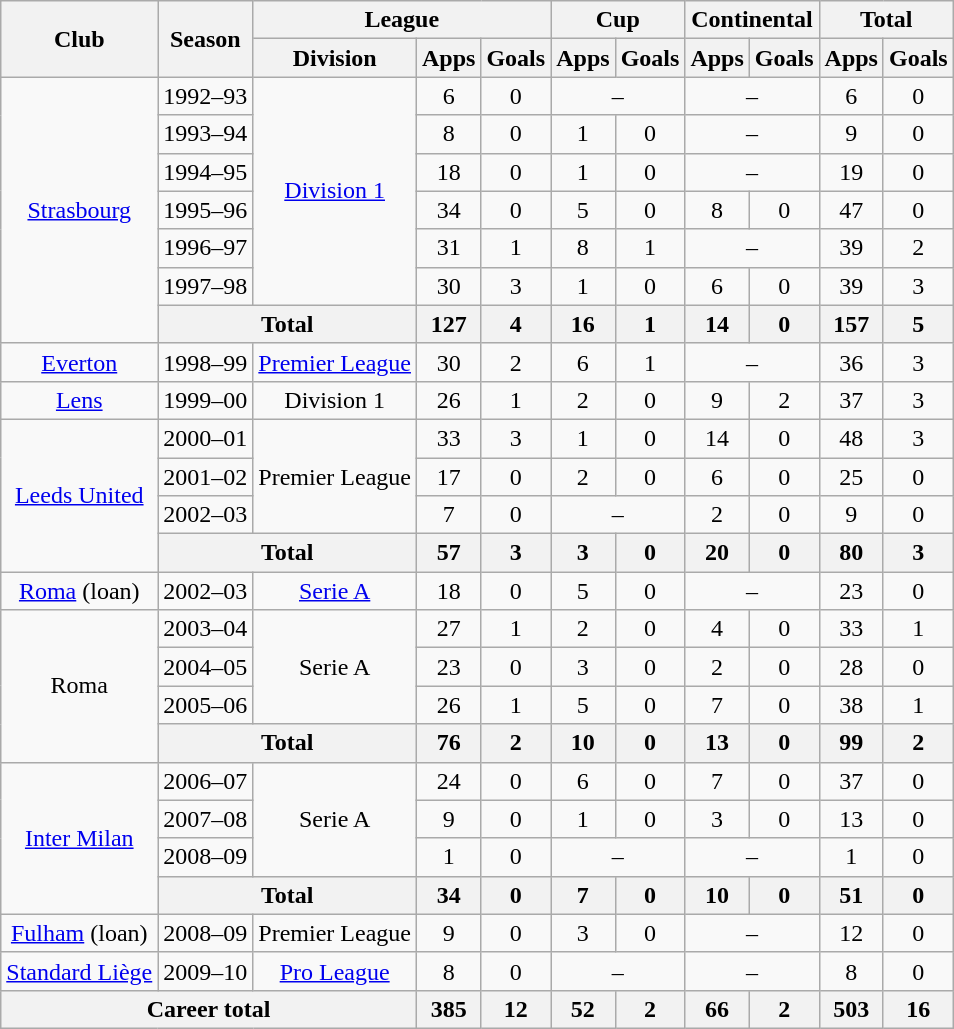<table class="wikitable" style="text-align:center">
<tr>
<th rowspan="2">Club</th>
<th rowspan="2">Season</th>
<th colspan="3">League</th>
<th colspan="2">Cup</th>
<th colspan="2">Continental</th>
<th colspan="2">Total</th>
</tr>
<tr>
<th>Division</th>
<th>Apps</th>
<th>Goals</th>
<th>Apps</th>
<th>Goals</th>
<th>Apps</th>
<th>Goals</th>
<th>Apps</th>
<th>Goals</th>
</tr>
<tr>
<td rowspan="7"><a href='#'>Strasbourg</a></td>
<td>1992–93</td>
<td rowspan="6"><a href='#'>Division 1</a></td>
<td>6</td>
<td>0</td>
<td colspan="2">–</td>
<td colspan="2">–</td>
<td>6</td>
<td>0</td>
</tr>
<tr>
<td>1993–94</td>
<td>8</td>
<td>0</td>
<td>1</td>
<td>0</td>
<td colspan="2">–</td>
<td>9</td>
<td>0</td>
</tr>
<tr>
<td>1994–95</td>
<td>18</td>
<td>0</td>
<td>1</td>
<td>0</td>
<td colspan="2">–</td>
<td>19</td>
<td>0</td>
</tr>
<tr>
<td>1995–96</td>
<td>34</td>
<td>0</td>
<td>5</td>
<td>0</td>
<td>8</td>
<td>0</td>
<td>47</td>
<td>0</td>
</tr>
<tr>
<td>1996–97</td>
<td>31</td>
<td>1</td>
<td>8</td>
<td>1</td>
<td colspan="2">–</td>
<td>39</td>
<td>2</td>
</tr>
<tr>
<td>1997–98</td>
<td>30</td>
<td>3</td>
<td>1</td>
<td>0</td>
<td>6</td>
<td>0</td>
<td>39</td>
<td>3</td>
</tr>
<tr>
<th colspan="2">Total</th>
<th>127</th>
<th>4</th>
<th>16</th>
<th>1</th>
<th>14</th>
<th>0</th>
<th>157</th>
<th>5</th>
</tr>
<tr>
<td><a href='#'>Everton</a></td>
<td>1998–99</td>
<td><a href='#'>Premier League</a></td>
<td>30</td>
<td>2</td>
<td>6</td>
<td>1</td>
<td colspan="2">–</td>
<td>36</td>
<td>3</td>
</tr>
<tr>
<td><a href='#'>Lens</a></td>
<td>1999–00</td>
<td>Division 1</td>
<td>26</td>
<td>1</td>
<td>2</td>
<td>0</td>
<td>9</td>
<td>2</td>
<td>37</td>
<td>3</td>
</tr>
<tr>
<td rowspan="4"><a href='#'>Leeds United</a></td>
<td>2000–01</td>
<td rowspan="3">Premier League</td>
<td>33</td>
<td>3</td>
<td>1</td>
<td>0</td>
<td>14</td>
<td>0</td>
<td>48</td>
<td>3</td>
</tr>
<tr>
<td>2001–02</td>
<td>17</td>
<td>0</td>
<td>2</td>
<td>0</td>
<td>6</td>
<td>0</td>
<td>25</td>
<td>0</td>
</tr>
<tr>
<td>2002–03</td>
<td>7</td>
<td>0</td>
<td colspan="2">–</td>
<td>2</td>
<td>0</td>
<td>9</td>
<td>0</td>
</tr>
<tr>
<th colspan="2">Total</th>
<th>57</th>
<th>3</th>
<th>3</th>
<th>0</th>
<th>20</th>
<th>0</th>
<th>80</th>
<th>3</th>
</tr>
<tr>
<td><a href='#'>Roma</a> (loan)</td>
<td>2002–03</td>
<td><a href='#'>Serie A</a></td>
<td>18</td>
<td>0</td>
<td>5</td>
<td>0</td>
<td colspan="2">–</td>
<td>23</td>
<td>0</td>
</tr>
<tr>
<td rowspan="4">Roma</td>
<td>2003–04</td>
<td rowspan="3">Serie A</td>
<td>27</td>
<td>1</td>
<td>2</td>
<td>0</td>
<td>4</td>
<td>0</td>
<td>33</td>
<td>1</td>
</tr>
<tr>
<td>2004–05</td>
<td>23</td>
<td>0</td>
<td>3</td>
<td>0</td>
<td>2</td>
<td>0</td>
<td>28</td>
<td>0</td>
</tr>
<tr>
<td>2005–06</td>
<td>26</td>
<td>1</td>
<td>5</td>
<td>0</td>
<td>7</td>
<td>0</td>
<td>38</td>
<td>1</td>
</tr>
<tr>
<th colspan="2">Total</th>
<th>76</th>
<th>2</th>
<th>10</th>
<th>0</th>
<th>13</th>
<th>0</th>
<th>99</th>
<th>2</th>
</tr>
<tr>
<td rowspan="4"><a href='#'>Inter Milan</a></td>
<td>2006–07</td>
<td rowspan="3">Serie A</td>
<td>24</td>
<td>0</td>
<td>6</td>
<td>0</td>
<td>7</td>
<td>0</td>
<td>37</td>
<td>0</td>
</tr>
<tr>
<td>2007–08</td>
<td>9</td>
<td>0</td>
<td>1</td>
<td>0</td>
<td>3</td>
<td>0</td>
<td>13</td>
<td>0</td>
</tr>
<tr>
<td>2008–09</td>
<td>1</td>
<td>0</td>
<td colspan="2">–</td>
<td colspan="2">–</td>
<td>1</td>
<td>0</td>
</tr>
<tr>
<th colspan="2">Total</th>
<th>34</th>
<th>0</th>
<th>7</th>
<th>0</th>
<th>10</th>
<th>0</th>
<th>51</th>
<th>0</th>
</tr>
<tr>
<td><a href='#'>Fulham</a> (loan)</td>
<td>2008–09</td>
<td>Premier League</td>
<td>9</td>
<td>0</td>
<td>3</td>
<td>0</td>
<td colspan="2">–</td>
<td>12</td>
<td>0</td>
</tr>
<tr>
<td><a href='#'>Standard Liège</a></td>
<td>2009–10</td>
<td><a href='#'>Pro League</a></td>
<td>8</td>
<td>0</td>
<td colspan="2">–</td>
<td colspan="2">–</td>
<td>8</td>
<td>0</td>
</tr>
<tr>
<th colspan="3">Career total</th>
<th>385</th>
<th>12</th>
<th>52</th>
<th>2</th>
<th>66</th>
<th>2</th>
<th>503</th>
<th>16</th>
</tr>
</table>
